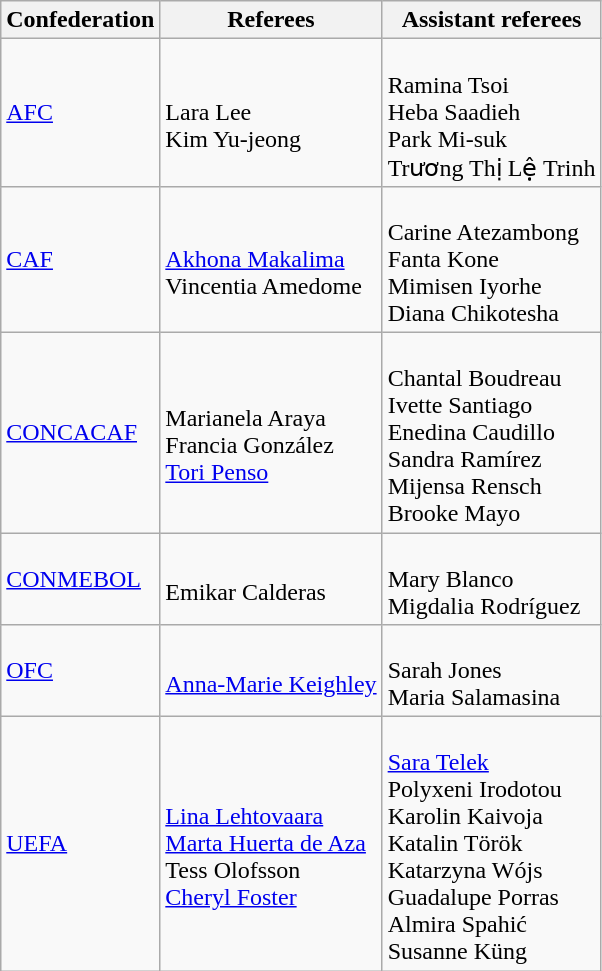<table class="wikitable">
<tr>
<th>Confederation</th>
<th>Referees</th>
<th>Assistant referees</th>
</tr>
<tr>
<td><a href='#'>AFC</a></td>
<td><br> Lara Lee<br>
 Kim Yu-jeong<br></td>
<td><br> Ramina Tsoi<br>
 Heba Saadieh<br>
 Park Mi-suk<br>
 Trương Thị Lệ Trinh</td>
</tr>
<tr>
<td><a href='#'>CAF</a></td>
<td><br> <a href='#'>Akhona Makalima</a><br>
 Vincentia Amedome</td>
<td><br> Carine Atezambong<br>
 Fanta Kone<br>
 Mimisen Iyorhe<br>
 Diana Chikotesha</td>
</tr>
<tr>
<td><a href='#'>CONCACAF</a></td>
<td><br> Marianela Araya<br>
 Francia González<br>
 <a href='#'>Tori Penso</a></td>
<td><br> Chantal Boudreau<br>
 Ivette Santiago<br>
 Enedina Caudillo<br>
 Sandra Ramírez<br>
 Mijensa Rensch<br>
 Brooke Mayo</td>
</tr>
<tr>
<td><a href='#'>CONMEBOL</a></td>
<td><br> Emikar Calderas<br></td>
<td><br> Mary Blanco<br>
 Migdalia Rodríguez</td>
</tr>
<tr>
<td><a href='#'>OFC</a></td>
<td><br> <a href='#'>Anna-Marie Keighley</a></td>
<td><br> Sarah Jones<br>
 Maria Salamasina</td>
</tr>
<tr>
<td><a href='#'>UEFA</a></td>
<td><br> <a href='#'>Lina Lehtovaara</a><br>
 <a href='#'>Marta Huerta de Aza</a><br>
 Tess Olofsson<br>
 <a href='#'>Cheryl Foster</a></td>
<td><br> <a href='#'>Sara Telek</a><br>
 Polyxeni Irodotou<br>
 Karolin Kaivoja<br>
 Katalin Török<br>
 Katarzyna Wójs<br>
 Guadalupe Porras<br>
 Almira Spahić<br>
 Susanne Küng</td>
</tr>
</table>
